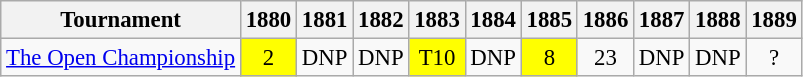<table class="wikitable" style="font-size:95%;text-align:center;">
<tr>
<th>Tournament</th>
<th>1880</th>
<th>1881</th>
<th>1882</th>
<th>1883</th>
<th>1884</th>
<th>1885</th>
<th>1886</th>
<th>1887</th>
<th>1888</th>
<th>1889</th>
</tr>
<tr>
<td align="left"><a href='#'>The Open Championship</a></td>
<td style="background:yellow;">2</td>
<td>DNP</td>
<td>DNP</td>
<td style="background:yellow;">T10</td>
<td>DNP</td>
<td style="background:yellow;">8</td>
<td>23</td>
<td>DNP</td>
<td>DNP</td>
<td>?</td>
</tr>
</table>
